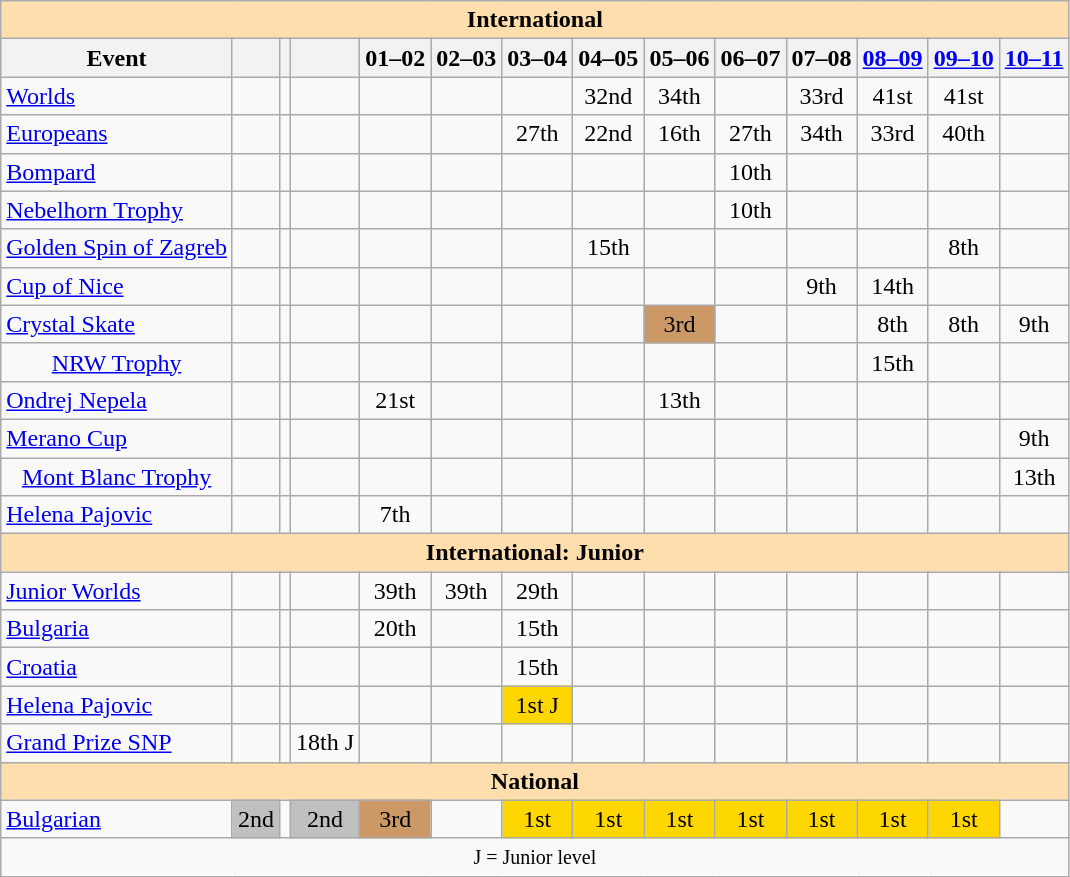<table class="wikitable" style="text-align:center">
<tr>
<th style="background-color: #ffdead; " colspan=14 align=center>International</th>
</tr>
<tr>
<th>Event</th>
<th></th>
<th></th>
<th></th>
<th>01–02</th>
<th>02–03</th>
<th>03–04</th>
<th>04–05</th>
<th>05–06</th>
<th>06–07</th>
<th>07–08</th>
<th><a href='#'>08–09</a></th>
<th><a href='#'>09–10</a></th>
<th><a href='#'>10–11</a></th>
</tr>
<tr>
<td align=left><a href='#'>Worlds</a></td>
<td></td>
<td></td>
<td></td>
<td></td>
<td></td>
<td></td>
<td>32nd</td>
<td>34th</td>
<td></td>
<td>33rd</td>
<td>41st</td>
<td>41st</td>
<td></td>
</tr>
<tr>
<td align=left><a href='#'>Europeans</a></td>
<td></td>
<td></td>
<td></td>
<td></td>
<td></td>
<td>27th</td>
<td>22nd</td>
<td>16th</td>
<td>27th</td>
<td>34th</td>
<td>33rd</td>
<td>40th</td>
<td></td>
</tr>
<tr>
<td align=left> <a href='#'>Bompard</a></td>
<td></td>
<td></td>
<td></td>
<td></td>
<td></td>
<td></td>
<td></td>
<td></td>
<td>10th</td>
<td></td>
<td></td>
<td></td>
<td></td>
</tr>
<tr>
<td align=left><a href='#'>Nebelhorn Trophy</a></td>
<td></td>
<td></td>
<td></td>
<td></td>
<td></td>
<td></td>
<td></td>
<td></td>
<td>10th</td>
<td></td>
<td></td>
<td></td>
<td></td>
</tr>
<tr>
<td align=left><a href='#'>Golden Spin of Zagreb</a></td>
<td></td>
<td></td>
<td></td>
<td></td>
<td></td>
<td></td>
<td>15th</td>
<td></td>
<td></td>
<td></td>
<td></td>
<td>8th</td>
<td></td>
</tr>
<tr>
<td align=left><a href='#'>Cup of Nice</a></td>
<td></td>
<td></td>
<td></td>
<td></td>
<td></td>
<td></td>
<td></td>
<td></td>
<td></td>
<td>9th</td>
<td>14th</td>
<td></td>
<td></td>
</tr>
<tr>
<td align=left><a href='#'>Crystal Skate</a></td>
<td></td>
<td></td>
<td></td>
<td></td>
<td></td>
<td></td>
<td></td>
<td bgcolor=cc9966>3rd</td>
<td></td>
<td></td>
<td>8th</td>
<td>8th</td>
<td>9th</td>
</tr>
<tr>
<td><a href='#'>NRW Trophy</a></td>
<td></td>
<td></td>
<td></td>
<td></td>
<td></td>
<td></td>
<td></td>
<td></td>
<td></td>
<td></td>
<td>15th</td>
<td></td>
<td></td>
</tr>
<tr>
<td align=left><a href='#'>Ondrej Nepela</a></td>
<td></td>
<td></td>
<td></td>
<td>21st</td>
<td></td>
<td></td>
<td></td>
<td>13th</td>
<td></td>
<td></td>
<td></td>
<td></td>
<td></td>
</tr>
<tr>
<td align=left><a href='#'>Merano Cup</a></td>
<td></td>
<td></td>
<td></td>
<td></td>
<td></td>
<td></td>
<td></td>
<td></td>
<td></td>
<td></td>
<td></td>
<td></td>
<td>9th</td>
</tr>
<tr>
<td><a href='#'>Mont Blanc Trophy</a></td>
<td></td>
<td></td>
<td></td>
<td></td>
<td></td>
<td></td>
<td></td>
<td></td>
<td></td>
<td></td>
<td></td>
<td></td>
<td>13th</td>
</tr>
<tr>
<td align=left><a href='#'>Helena Pajovic</a></td>
<td></td>
<td></td>
<td></td>
<td>7th</td>
<td></td>
<td></td>
<td></td>
<td></td>
<td></td>
<td></td>
<td></td>
<td></td>
<td></td>
</tr>
<tr>
<th style="background-color: #ffdead; " colspan=14 align=center>International: Junior</th>
</tr>
<tr>
<td align=left><a href='#'>Junior Worlds</a></td>
<td></td>
<td></td>
<td></td>
<td>39th</td>
<td>39th</td>
<td>29th</td>
<td></td>
<td></td>
<td></td>
<td></td>
<td></td>
<td></td>
<td></td>
</tr>
<tr>
<td align=left> <a href='#'>Bulgaria</a></td>
<td></td>
<td></td>
<td></td>
<td>20th</td>
<td></td>
<td>15th</td>
<td></td>
<td></td>
<td></td>
<td></td>
<td></td>
<td></td>
<td></td>
</tr>
<tr>
<td align=left> <a href='#'>Croatia</a></td>
<td></td>
<td></td>
<td></td>
<td></td>
<td></td>
<td>15th</td>
<td></td>
<td></td>
<td></td>
<td></td>
<td></td>
<td></td>
<td></td>
</tr>
<tr>
<td align=left><a href='#'>Helena Pajovic</a></td>
<td></td>
<td></td>
<td></td>
<td></td>
<td></td>
<td bgcolor=gold>1st J</td>
<td></td>
<td></td>
<td></td>
<td></td>
<td></td>
<td></td>
<td></td>
</tr>
<tr>
<td align=left><a href='#'>Grand Prize SNP</a></td>
<td></td>
<td></td>
<td>18th J</td>
<td></td>
<td></td>
<td></td>
<td></td>
<td></td>
<td></td>
<td></td>
<td></td>
<td></td>
<td></td>
</tr>
<tr>
<th style="background-color: #ffdead; " colspan=14 align=center>National</th>
</tr>
<tr>
<td align=left><a href='#'>Bulgarian</a></td>
<td bgcolor=silver>2nd</td>
<td></td>
<td bgcolor=silver>2nd</td>
<td bgcolor=cc9966>3rd</td>
<td></td>
<td bgcolor=gold>1st</td>
<td bgcolor=gold>1st</td>
<td bgcolor=gold>1st</td>
<td bgcolor=gold>1st</td>
<td bgcolor=gold>1st</td>
<td bgcolor=gold>1st</td>
<td bgcolor=gold>1st</td>
<td></td>
</tr>
<tr>
<td colspan=14 align=center><small> J = Junior level </small></td>
</tr>
</table>
